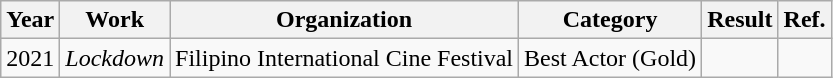<table class="wikitable">
<tr>
<th>Year</th>
<th>Work</th>
<th>Organization</th>
<th>Category</th>
<th>Result</th>
<th>Ref. </th>
</tr>
<tr>
<td>2021</td>
<td><em>Lockdown</em></td>
<td>Filipino International Cine Festival</td>
<td>Best Actor (Gold)</td>
<td></td>
<td></td>
</tr>
</table>
